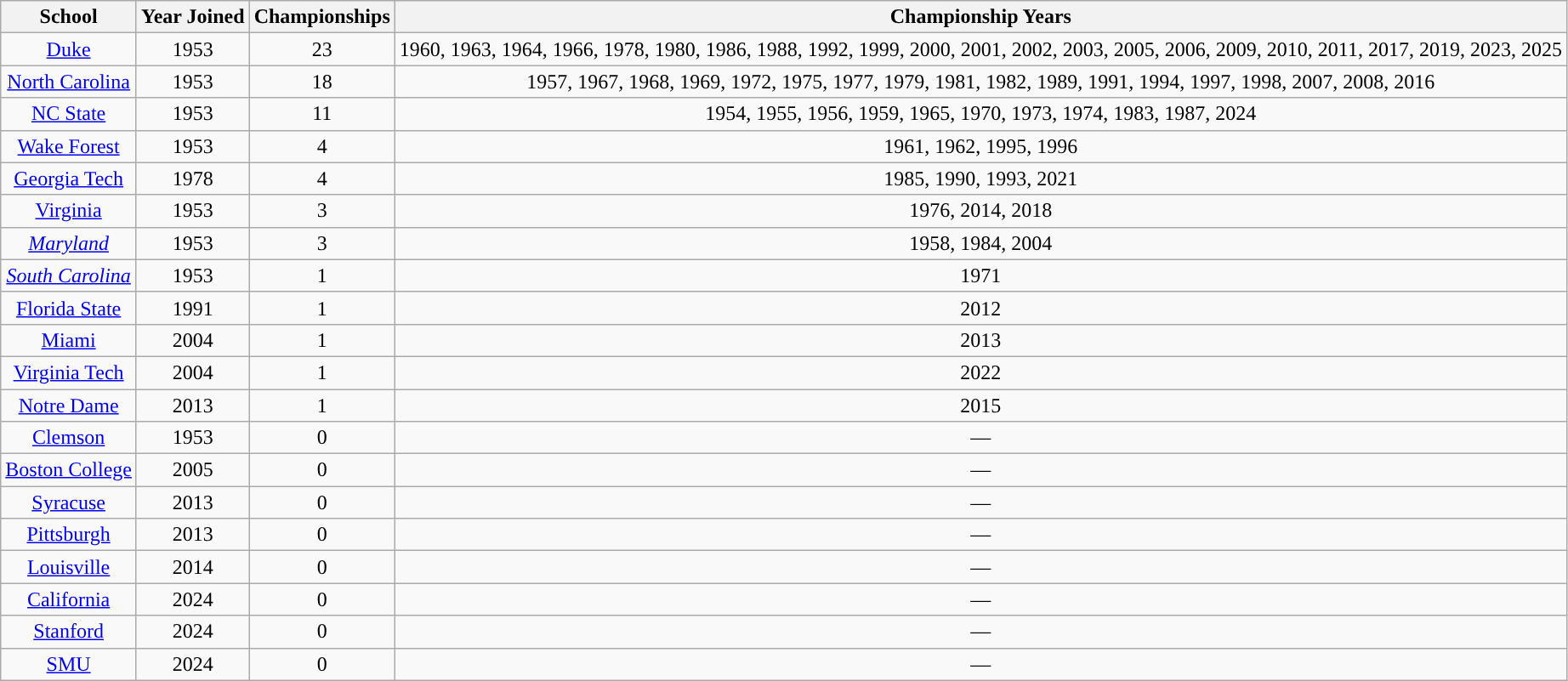<table class="wikitable sortable" style="text-align:center">
<tr>
<th width=px>School</th>
<th width=px>Year Joined</th>
<th width=px>Championships</th>
<th width=px>Championship Years</th>
</tr>
<tr>
<td><a href='#'>Duke</a></td>
<td align=center>1953</td>
<td align=center>23</td>
<td>1960, 1963, 1964, 1966, 1978, 1980, 1986, 1988, 1992, 1999, 2000, 2001, 2002, 2003, 2005, 2006, 2009, 2010, 2011, 2017, 2019, 2023, 2025</td>
</tr>
<tr>
<td><a href='#'>North Carolina</a></td>
<td align=center>1953</td>
<td align=center>18</td>
<td>1957, 1967, 1968, 1969, 1972, 1975, 1977, 1979, 1981, 1982, 1989, 1991, 1994, 1997, 1998, 2007, 2008, 2016</td>
</tr>
<tr>
<td><a href='#'>NC State</a></td>
<td align=center>1953</td>
<td align=center>11</td>
<td>1954, 1955, 1956, 1959, 1965, 1970, 1973, 1974, 1983, 1987, 2024</td>
</tr>
<tr>
<td><a href='#'>Wake Forest</a></td>
<td align=center>1953</td>
<td align=center>4</td>
<td>1961, 1962, 1995, 1996</td>
</tr>
<tr>
<td><a href='#'>Georgia Tech</a></td>
<td align=center>1978</td>
<td align=center>4</td>
<td>1985, 1990, 1993, 2021</td>
</tr>
<tr>
<td><a href='#'>Virginia</a></td>
<td align=center>1953</td>
<td align=center>3</td>
<td>1976, 2014, 2018</td>
</tr>
<tr>
<td><em><a href='#'>Maryland</a></em></td>
<td align=center>1953</td>
<td align=center>3</td>
<td>1958, 1984, 2004</td>
</tr>
<tr>
<td><em><a href='#'>South Carolina</a></em></td>
<td align=center>1953</td>
<td align=center>1</td>
<td>1971</td>
</tr>
<tr>
<td><a href='#'>Florida State</a></td>
<td align=center>1991</td>
<td align=center>1</td>
<td>2012</td>
</tr>
<tr>
<td><a href='#'>Miami</a></td>
<td align=center>2004</td>
<td align=center>1</td>
<td>2013</td>
</tr>
<tr>
<td><a href='#'>Virginia Tech</a></td>
<td align=center>2004</td>
<td align=center>1</td>
<td>2022</td>
</tr>
<tr>
<td><a href='#'>Notre Dame</a></td>
<td align=center>2013</td>
<td align=center>1</td>
<td>2015</td>
</tr>
<tr>
<td><a href='#'>Clemson</a></td>
<td align=center>1953</td>
<td align=center>0</td>
<td align=center>—</td>
</tr>
<tr>
<td><a href='#'>Boston College</a></td>
<td align=center>2005</td>
<td align=center>0</td>
<td align=center>—</td>
</tr>
<tr>
<td><a href='#'>Syracuse</a></td>
<td align=center>2013</td>
<td align=center>0</td>
<td align=center>—</td>
</tr>
<tr>
<td><a href='#'>Pittsburgh</a></td>
<td align=center>2013</td>
<td align=center>0</td>
<td align=center>—</td>
</tr>
<tr>
<td><a href='#'>Louisville</a></td>
<td align=center>2014</td>
<td align=center>0</td>
<td align=center>—</td>
</tr>
<tr>
<td><a href='#'>California</a></td>
<td align=center>2024</td>
<td align=center>0</td>
<td align=center>—</td>
</tr>
<tr>
<td><a href='#'>Stanford</a></td>
<td align=center>2024</td>
<td align=center>0</td>
<td align=center>—</td>
</tr>
<tr>
<td><a href='#'>SMU</a></td>
<td align=center>2024</td>
<td align=center>0</td>
<td align=center>—</td>
</tr>
</table>
